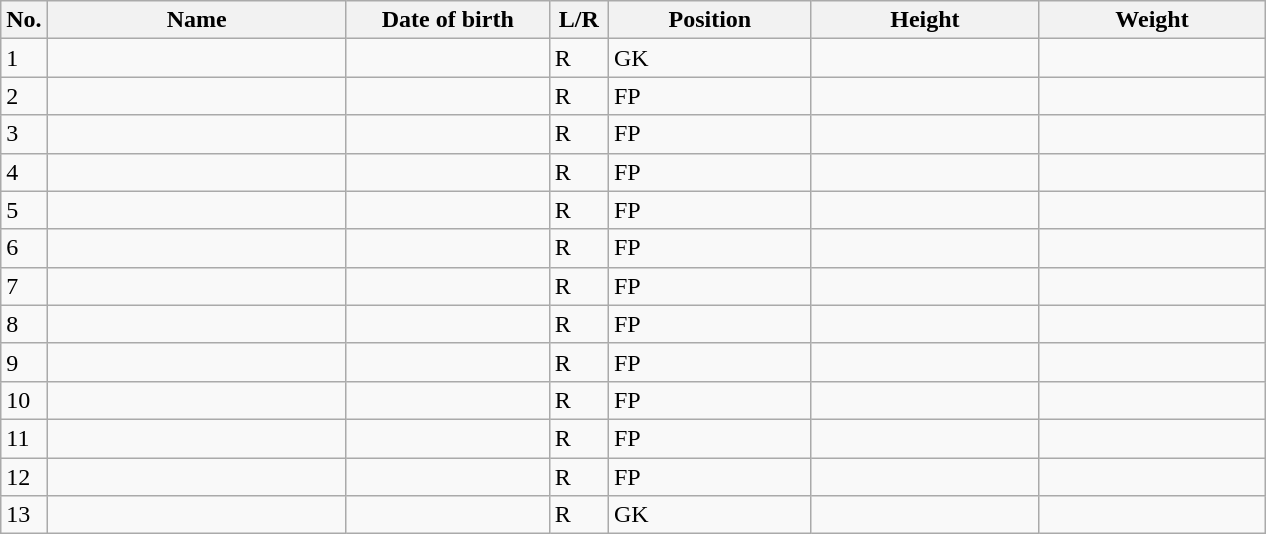<table class=wikitable sortable style=font-size:100%; text-align:center;>
<tr>
<th>No.</th>
<th style=width:12em>Name</th>
<th style=width:8em>Date of birth</th>
<th style=width:2em>L/R</th>
<th style=width:8em>Position</th>
<th style=width:9em>Height</th>
<th style=width:9em>Weight</th>
</tr>
<tr>
<td>1</td>
<td align=left></td>
<td></td>
<td>R</td>
<td>GK</td>
<td></td>
<td></td>
</tr>
<tr>
<td>2</td>
<td align=left></td>
<td></td>
<td>R</td>
<td>FP</td>
<td></td>
<td></td>
</tr>
<tr>
<td>3</td>
<td align=left></td>
<td></td>
<td>R</td>
<td>FP</td>
<td></td>
<td></td>
</tr>
<tr>
<td>4</td>
<td align=left></td>
<td></td>
<td>R</td>
<td>FP</td>
<td></td>
<td></td>
</tr>
<tr>
<td>5</td>
<td align=left></td>
<td></td>
<td>R</td>
<td>FP</td>
<td></td>
<td></td>
</tr>
<tr>
<td>6</td>
<td align=left></td>
<td></td>
<td>R</td>
<td>FP</td>
<td></td>
<td></td>
</tr>
<tr>
<td>7</td>
<td align=left></td>
<td></td>
<td>R</td>
<td>FP</td>
<td></td>
<td></td>
</tr>
<tr>
<td>8</td>
<td align=left></td>
<td></td>
<td>R</td>
<td>FP</td>
<td></td>
<td></td>
</tr>
<tr>
<td>9</td>
<td align=left></td>
<td></td>
<td>R</td>
<td>FP</td>
<td></td>
<td></td>
</tr>
<tr>
<td>10</td>
<td align=left></td>
<td></td>
<td>R</td>
<td>FP</td>
<td></td>
<td></td>
</tr>
<tr>
<td>11</td>
<td align=left></td>
<td></td>
<td>R</td>
<td>FP</td>
<td></td>
<td></td>
</tr>
<tr>
<td>12</td>
<td align=left></td>
<td></td>
<td>R</td>
<td>FP</td>
<td></td>
<td></td>
</tr>
<tr>
<td>13</td>
<td align=left></td>
<td></td>
<td>R</td>
<td>GK</td>
<td></td>
<td></td>
</tr>
</table>
